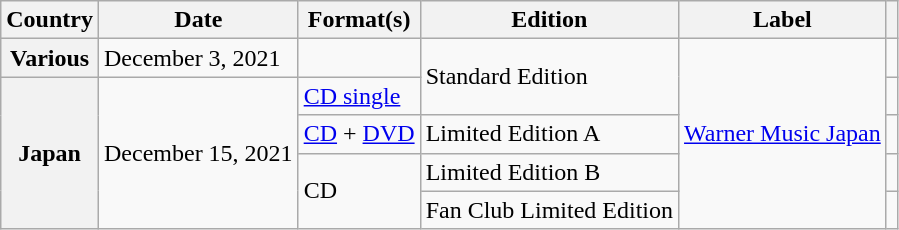<table class="wikitable plainrowheaders" border="1">
<tr>
<th>Country</th>
<th>Date</th>
<th>Format(s)</th>
<th>Edition</th>
<th>Label</th>
<th></th>
</tr>
<tr>
<th scope="row">Various</th>
<td>December 3, 2021</td>
<td></td>
<td rowspan="2">Standard Edition</td>
<td rowspan="5"><a href='#'>Warner Music Japan</a></td>
<td style="text-align:center;"></td>
</tr>
<tr>
<th scope="row" rowspan="4">Japan</th>
<td rowspan="4">December 15, 2021</td>
<td><a href='#'>CD single</a></td>
<td style="text-align:center;"></td>
</tr>
<tr>
<td><a href='#'>CD</a> + <a href='#'>DVD</a></td>
<td>Limited Edition A</td>
<td style="text-align:center;"></td>
</tr>
<tr>
<td rowspan="2">CD</td>
<td>Limited Edition B</td>
<td style="text-align:center;"></td>
</tr>
<tr>
<td>Fan Club Limited Edition</td>
<td style="text-align:center;"></td>
</tr>
</table>
